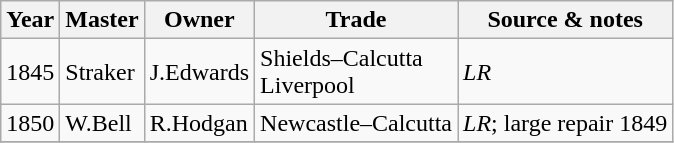<table class=" wikitable">
<tr>
<th>Year</th>
<th>Master</th>
<th>Owner</th>
<th>Trade</th>
<th>Source & notes</th>
</tr>
<tr>
<td>1845</td>
<td>Straker</td>
<td>J.Edwards</td>
<td>Shields–Calcutta<br>Liverpool</td>
<td><em>LR</em></td>
</tr>
<tr>
<td>1850</td>
<td>W.Bell</td>
<td>R.Hodgan</td>
<td>Newcastle–Calcutta</td>
<td><em>LR</em>; large repair 1849</td>
</tr>
<tr>
</tr>
</table>
